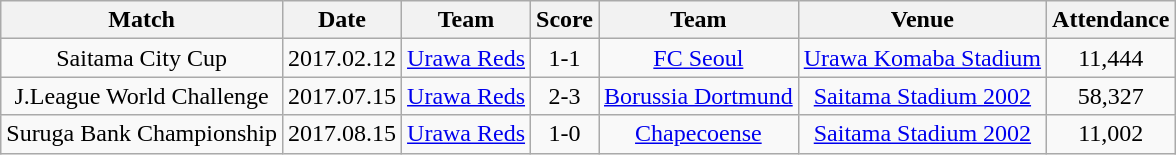<table class="wikitable" style="text-align:center;">
<tr>
<th>Match</th>
<th>Date</th>
<th>Team</th>
<th>Score</th>
<th>Team</th>
<th>Venue</th>
<th>Attendance</th>
</tr>
<tr>
<td>Saitama City Cup</td>
<td>2017.02.12</td>
<td><a href='#'>Urawa Reds</a></td>
<td>1-1</td>
<td><a href='#'>FC Seoul</a></td>
<td><a href='#'>Urawa Komaba Stadium</a></td>
<td>11,444</td>
</tr>
<tr>
<td>J.League World Challenge</td>
<td>2017.07.15</td>
<td><a href='#'>Urawa Reds</a></td>
<td>2-3</td>
<td><a href='#'>Borussia Dortmund</a></td>
<td><a href='#'>Saitama Stadium 2002</a></td>
<td>58,327</td>
</tr>
<tr>
<td>Suruga Bank Championship</td>
<td>2017.08.15</td>
<td><a href='#'>Urawa Reds</a></td>
<td>1-0</td>
<td><a href='#'>Chapecoense</a></td>
<td><a href='#'>Saitama Stadium 2002</a></td>
<td>11,002</td>
</tr>
</table>
